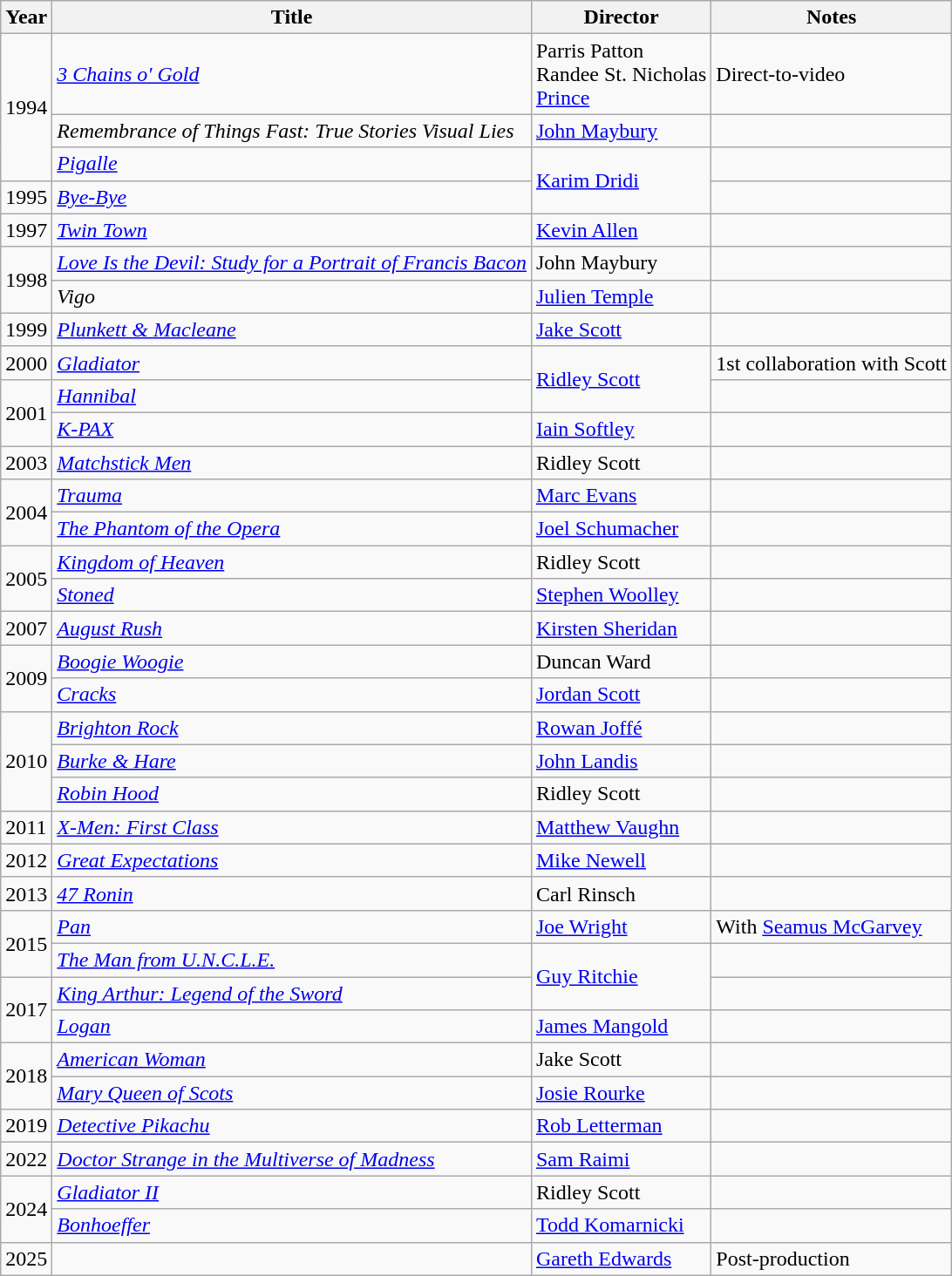<table class="wikitable">
<tr>
<th>Year</th>
<th>Title</th>
<th>Director</th>
<th>Notes</th>
</tr>
<tr>
<td rowspan=3>1994</td>
<td><em><a href='#'>3 Chains o' Gold</a></em></td>
<td>Parris Patton<br>Randee St. Nicholas<br><a href='#'>Prince</a></td>
<td>Direct-to-video</td>
</tr>
<tr>
<td><em>Remembrance of Things Fast: True Stories Visual Lies</em></td>
<td><a href='#'>John Maybury</a></td>
<td></td>
</tr>
<tr>
<td><em><a href='#'>Pigalle</a></em></td>
<td rowspan=2><a href='#'>Karim Dridi</a></td>
<td></td>
</tr>
<tr>
<td>1995</td>
<td><em><a href='#'>Bye-Bye</a></em></td>
<td></td>
</tr>
<tr>
<td>1997</td>
<td><em><a href='#'>Twin Town</a></em></td>
<td><a href='#'>Kevin Allen</a></td>
<td></td>
</tr>
<tr>
<td rowspan=2>1998</td>
<td><em><a href='#'>Love Is the Devil: Study for a Portrait of Francis Bacon</a></em></td>
<td>John Maybury</td>
<td></td>
</tr>
<tr>
<td><em>Vigo</em></td>
<td><a href='#'>Julien Temple</a></td>
<td></td>
</tr>
<tr>
<td>1999</td>
<td><em><a href='#'>Plunkett & Macleane</a></em></td>
<td><a href='#'>Jake Scott</a></td>
<td></td>
</tr>
<tr>
<td>2000</td>
<td><em><a href='#'>Gladiator</a></em></td>
<td rowspan=2><a href='#'>Ridley Scott</a></td>
<td>1st collaboration with Scott</td>
</tr>
<tr>
<td rowspan=2>2001</td>
<td><em><a href='#'>Hannibal</a></em></td>
<td></td>
</tr>
<tr>
<td><em><a href='#'>K-PAX</a></em></td>
<td><a href='#'>Iain Softley</a></td>
<td></td>
</tr>
<tr>
<td>2003</td>
<td><em><a href='#'>Matchstick Men</a></em></td>
<td>Ridley Scott</td>
<td></td>
</tr>
<tr>
<td rowspan=2>2004</td>
<td><em><a href='#'>Trauma</a></em></td>
<td><a href='#'>Marc Evans</a></td>
<td></td>
</tr>
<tr>
<td><em><a href='#'>The Phantom of the Opera</a></em></td>
<td><a href='#'>Joel Schumacher</a></td>
<td></td>
</tr>
<tr>
<td rowspan=2>2005</td>
<td><em><a href='#'>Kingdom of Heaven</a></em></td>
<td>Ridley Scott</td>
<td></td>
</tr>
<tr>
<td><em><a href='#'>Stoned</a></em></td>
<td><a href='#'>Stephen Woolley</a></td>
<td></td>
</tr>
<tr>
<td>2007</td>
<td><em><a href='#'>August Rush</a></em></td>
<td><a href='#'>Kirsten Sheridan</a></td>
<td></td>
</tr>
<tr>
<td rowspan=2>2009</td>
<td><em><a href='#'>Boogie Woogie</a></em></td>
<td>Duncan Ward</td>
<td></td>
</tr>
<tr>
<td><em><a href='#'>Cracks</a></em></td>
<td><a href='#'>Jordan Scott</a></td>
<td></td>
</tr>
<tr>
<td rowspan=3>2010</td>
<td><em><a href='#'>Brighton Rock</a></em></td>
<td><a href='#'>Rowan Joffé</a></td>
<td></td>
</tr>
<tr>
<td><em><a href='#'>Burke & Hare</a></em></td>
<td><a href='#'>John Landis</a></td>
<td></td>
</tr>
<tr>
<td><em><a href='#'>Robin Hood</a></em></td>
<td>Ridley Scott</td>
<td></td>
</tr>
<tr>
<td>2011</td>
<td><em><a href='#'>X-Men: First Class</a></em></td>
<td><a href='#'>Matthew Vaughn</a></td>
<td></td>
</tr>
<tr>
<td>2012</td>
<td><em><a href='#'>Great Expectations</a></em></td>
<td><a href='#'>Mike Newell</a></td>
<td></td>
</tr>
<tr>
<td>2013</td>
<td><em><a href='#'>47 Ronin</a></em></td>
<td>Carl Rinsch</td>
<td></td>
</tr>
<tr>
<td rowspan=2>2015</td>
<td><em><a href='#'>Pan</a></em></td>
<td><a href='#'>Joe Wright</a></td>
<td>With <a href='#'>Seamus McGarvey</a></td>
</tr>
<tr>
<td><em><a href='#'>The Man from U.N.C.L.E.</a></em></td>
<td rowspan=2><a href='#'>Guy Ritchie</a></td>
<td></td>
</tr>
<tr>
<td rowspan=2>2017</td>
<td><em><a href='#'>King Arthur: Legend of the Sword</a></em></td>
<td></td>
</tr>
<tr>
<td><em><a href='#'>Logan</a></em></td>
<td><a href='#'>James Mangold</a></td>
<td></td>
</tr>
<tr>
<td rowspan=2>2018</td>
<td><em><a href='#'>American Woman</a></em></td>
<td>Jake Scott</td>
<td></td>
</tr>
<tr>
<td><em><a href='#'>Mary Queen of Scots</a></em></td>
<td><a href='#'>Josie Rourke</a></td>
<td></td>
</tr>
<tr>
<td>2019</td>
<td><em><a href='#'>Detective Pikachu</a></em></td>
<td><a href='#'>Rob Letterman</a></td>
<td></td>
</tr>
<tr>
<td>2022</td>
<td><em><a href='#'>Doctor Strange in the Multiverse of Madness</a></em></td>
<td><a href='#'>Sam Raimi</a></td>
<td></td>
</tr>
<tr>
<td rowspan=2>2024</td>
<td><em><a href='#'>Gladiator II</a></em></td>
<td>Ridley Scott</td>
<td></td>
</tr>
<tr>
<td><em><a href='#'>Bonhoeffer</a></em></td>
<td><a href='#'>Todd Komarnicki</a></td>
<td></td>
</tr>
<tr>
<td>2025</td>
<td></td>
<td><a href='#'>Gareth Edwards</a></td>
<td>Post-production</td>
</tr>
</table>
